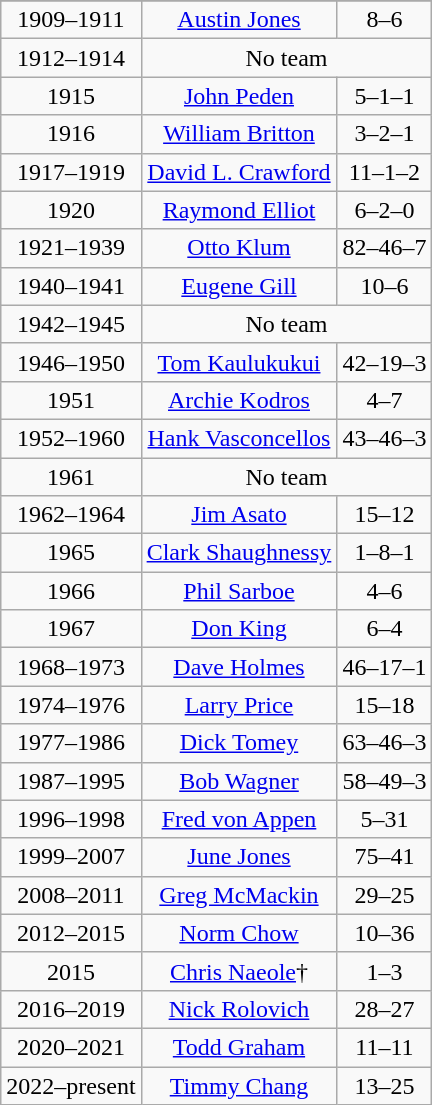<table class="wikitable" style="text-align:center">
<tr>
</tr>
<tr>
<td>1909–1911</td>
<td><a href='#'>Austin Jones</a></td>
<td>8–6</td>
</tr>
<tr>
<td>1912–1914</td>
<td colspan=2>No team</td>
</tr>
<tr>
<td>1915</td>
<td><a href='#'>John Peden</a></td>
<td>5–1–1</td>
</tr>
<tr>
<td>1916</td>
<td><a href='#'>William Britton</a></td>
<td>3–2–1</td>
</tr>
<tr>
<td>1917–1919</td>
<td><a href='#'>David L. Crawford</a></td>
<td>11–1–2</td>
</tr>
<tr>
<td>1920</td>
<td><a href='#'>Raymond Elliot</a></td>
<td>6–2–0</td>
</tr>
<tr>
<td>1921–1939</td>
<td><a href='#'>Otto Klum</a></td>
<td>82–46–7</td>
</tr>
<tr>
<td>1940–1941</td>
<td><a href='#'>Eugene Gill</a></td>
<td>10–6</td>
</tr>
<tr>
<td>1942–1945</td>
<td colspan=2>No team</td>
</tr>
<tr>
<td>1946–1950</td>
<td><a href='#'>Tom Kaulukukui</a></td>
<td>42–19–3</td>
</tr>
<tr>
<td>1951</td>
<td><a href='#'>Archie Kodros</a></td>
<td>4–7</td>
</tr>
<tr>
<td>1952–1960</td>
<td><a href='#'>Hank Vasconcellos</a></td>
<td>43–46–3</td>
</tr>
<tr>
<td>1961</td>
<td colspan=2>No team</td>
</tr>
<tr>
<td>1962–1964</td>
<td><a href='#'>Jim Asato</a></td>
<td>15–12</td>
</tr>
<tr>
<td>1965</td>
<td><a href='#'>Clark Shaughnessy</a></td>
<td>1–8–1</td>
</tr>
<tr>
<td>1966</td>
<td><a href='#'>Phil Sarboe</a></td>
<td>4–6</td>
</tr>
<tr>
<td>1967</td>
<td><a href='#'>Don King</a></td>
<td>6–4</td>
</tr>
<tr>
<td>1968–1973</td>
<td><a href='#'>Dave Holmes</a></td>
<td>46–17–1</td>
</tr>
<tr>
<td>1974–1976</td>
<td><a href='#'>Larry Price</a></td>
<td>15–18</td>
</tr>
<tr>
<td>1977–1986</td>
<td><a href='#'>Dick Tomey</a></td>
<td>63–46–3</td>
</tr>
<tr>
<td>1987–1995</td>
<td><a href='#'>Bob Wagner</a></td>
<td>58–49–3</td>
</tr>
<tr>
<td>1996–1998</td>
<td><a href='#'>Fred von Appen</a></td>
<td>5–31</td>
</tr>
<tr>
<td>1999–2007</td>
<td><a href='#'>June Jones</a></td>
<td>75–41</td>
</tr>
<tr>
<td>2008–2011</td>
<td><a href='#'>Greg McMackin</a></td>
<td>29–25</td>
</tr>
<tr>
<td>2012–2015</td>
<td><a href='#'>Norm Chow</a></td>
<td>10–36</td>
</tr>
<tr>
<td>2015</td>
<td><a href='#'>Chris Naeole</a>†</td>
<td>1–3</td>
</tr>
<tr>
<td>2016–2019</td>
<td><a href='#'>Nick Rolovich</a></td>
<td>28–27</td>
</tr>
<tr>
<td>2020–2021</td>
<td><a href='#'>Todd Graham</a></td>
<td>11–11</td>
</tr>
<tr>
<td>2022–present</td>
<td><a href='#'>Timmy Chang</a></td>
<td>13–25</td>
</tr>
</table>
